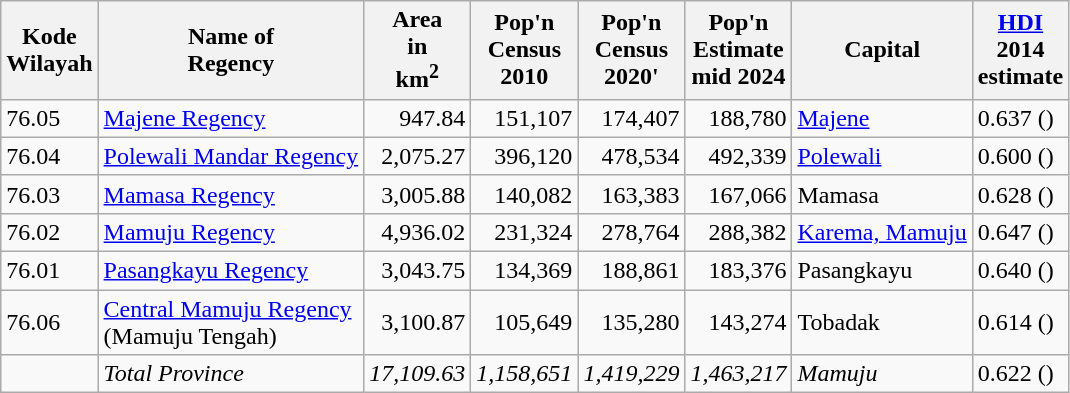<table class="sortable wikitable">
<tr>
<th>Kode<br>Wilayah</th>
<th>Name of<br>Regency</th>
<th>Area <br>in<br>km<sup>2</sup></th>
<th>Pop'n<br>Census<br>2010</th>
<th>Pop'n<br>Census<br>2020'</th>
<th>Pop'n<br>Estimate<br>mid 2024</th>
<th>Capital</th>
<th><a href='#'>HDI</a><br>2014 <br>estimate</th>
</tr>
<tr>
<td>76.05</td>
<td><a href='#'>Majene Regency</a></td>
<td align="right">947.84</td>
<td align="right">151,107</td>
<td align="right">174,407</td>
<td align="right">188,780</td>
<td><a href='#'>Majene</a></td>
<td>0.637 ()</td>
</tr>
<tr>
<td>76.04</td>
<td><a href='#'>Polewali Mandar Regency</a></td>
<td align="right">2,075.27</td>
<td align="right">396,120</td>
<td align="right">478,534</td>
<td align="right">492,339</td>
<td><a href='#'>Polewali</a></td>
<td>0.600 ()</td>
</tr>
<tr>
<td>76.03</td>
<td><a href='#'>Mamasa Regency</a></td>
<td align="right">3,005.88</td>
<td align="right">140,082</td>
<td align="right">163,383</td>
<td align="right">167,066</td>
<td>Mamasa</td>
<td>0.628 ()</td>
</tr>
<tr>
<td>76.02</td>
<td><a href='#'>Mamuju Regency</a></td>
<td align="right">4,936.02</td>
<td align="right">231,324</td>
<td align="right">278,764</td>
<td align="right">288,382</td>
<td><a href='#'>Karema, Mamuju</a></td>
<td>0.647 ()</td>
</tr>
<tr>
<td>76.01</td>
<td><a href='#'>Pasangkayu Regency</a></td>
<td align="right">3,043.75</td>
<td align="right">134,369</td>
<td align="right">188,861</td>
<td align="right">183,376</td>
<td>Pasangkayu</td>
<td>0.640 ()</td>
</tr>
<tr>
<td>76.06</td>
<td><a href='#'>Central Mamuju Regency</a> <br>(Mamuju Tengah)</td>
<td align="right">3,100.87</td>
<td align="right">105,649</td>
<td align="right">135,280</td>
<td align="right">143,274</td>
<td>Tobadak</td>
<td>0.614 ()</td>
</tr>
<tr>
<td></td>
<td><em>Total Province</em></td>
<td align="right"><em>17,109.63</em></td>
<td align="right"><em>1,158,651</em></td>
<td align="right"><em>1,419,229</em></td>
<td align="right"><em>1,463,217</em></td>
<td><em>Mamuju</em></td>
<td>0.622 ()</td>
</tr>
</table>
